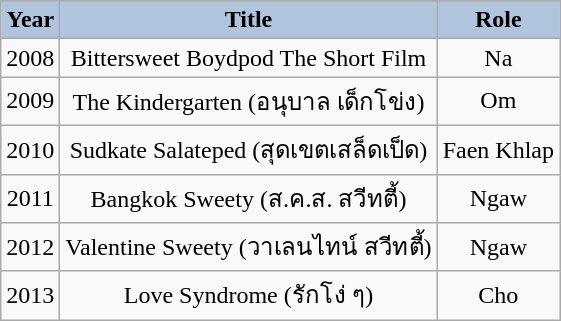<table class="wikitable">
<tr bgcolor="#CCCCCC">
</tr>
<tr>
<th style="background:#B0C4DE;">Year</th>
<th style="background:#B0C4DE;">Title</th>
<th style="background:#B0C4DE;">Role</th>
</tr>
<tr>
<td rowspan = "1" align = "center">2008</td>
<td align="center">Bittersweet Boydpod The Short Film</td>
<td align="center">Na</td>
</tr>
<tr>
<td rowspan = "1" align = "center">2009</td>
<td align="center">The Kindergarten (อนุบาล เด็กโข่ง)</td>
<td align="center">Om</td>
</tr>
<tr>
<td rowspan = "1" align = "center">2010</td>
<td align="center">Sudkate Salateped (สุดเขตเสล็ดเป็ด)</td>
<td align="center">Faen Khlap</td>
</tr>
<tr>
<td rowspan = "1" align = "center">2011</td>
<td align="center">Bangkok Sweety (ส.ค.ส. สวีทตี้)</td>
<td align="center">Ngaw</td>
</tr>
<tr>
<td rowspan = "1" align = "center">2012</td>
<td align="center">Valentine Sweety (วาเลนไทน์ สวีทตี้)</td>
<td align="center">Ngaw</td>
</tr>
<tr>
<td rowspan = "1" align = "center">2013</td>
<td align="center">Love Syndrome (รักโง่ ๆ)</td>
<td align="center">Cho</td>
</tr>
</table>
